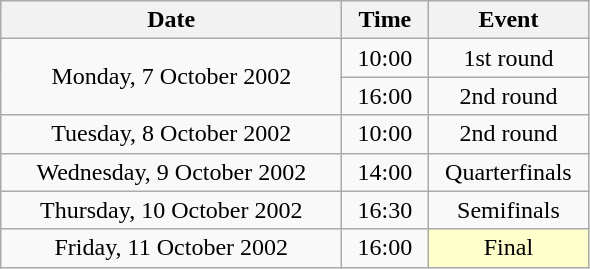<table class = "wikitable" style="text-align:center;">
<tr>
<th width=220>Date</th>
<th width=50>Time</th>
<th width=100>Event</th>
</tr>
<tr>
<td rowspan=2>Monday, 7 October 2002</td>
<td>10:00</td>
<td>1st round</td>
</tr>
<tr>
<td>16:00</td>
<td>2nd round</td>
</tr>
<tr>
<td>Tuesday, 8 October 2002</td>
<td>10:00</td>
<td>2nd round</td>
</tr>
<tr>
<td>Wednesday, 9 October 2002</td>
<td>14:00</td>
<td>Quarterfinals</td>
</tr>
<tr>
<td>Thursday, 10 October 2002</td>
<td>16:30</td>
<td>Semifinals</td>
</tr>
<tr>
<td>Friday, 11 October 2002</td>
<td>16:00</td>
<td bgcolor=ffffcc>Final</td>
</tr>
</table>
